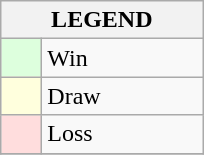<table class="wikitable" border="1">
<tr>
<th colspan="2">LEGEND</th>
</tr>
<tr>
<td style="background:#ddffdd;" width=20> </td>
<td width=100>Win</td>
</tr>
<tr>
<td style="background:#ffffdd"  width=20> </td>
<td width=100>Draw</td>
</tr>
<tr>
<td style="background:#ffdddd;" width=20> </td>
<td width=100>Loss</td>
</tr>
<tr>
</tr>
</table>
